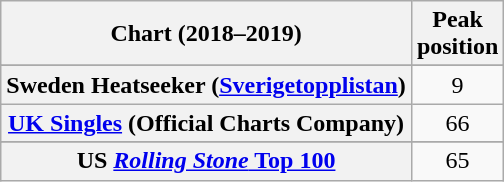<table class="wikitable sortable plainrowheaders" style="text-align:center">
<tr>
<th>Chart (2018–2019)</th>
<th>Peak<br>position</th>
</tr>
<tr>
</tr>
<tr>
</tr>
<tr>
</tr>
<tr>
<th scope="row">Sweden Heatseeker (<a href='#'>Sverigetopplistan</a>)</th>
<td>9</td>
</tr>
<tr>
<th scope="row"><a href='#'>UK Singles</a> (Official Charts Company)</th>
<td>66</td>
</tr>
<tr>
</tr>
<tr>
</tr>
<tr>
<th scope="row">US <a href='#'><em>Rolling Stone</em> Top 100</a></th>
<td>65</td>
</tr>
</table>
